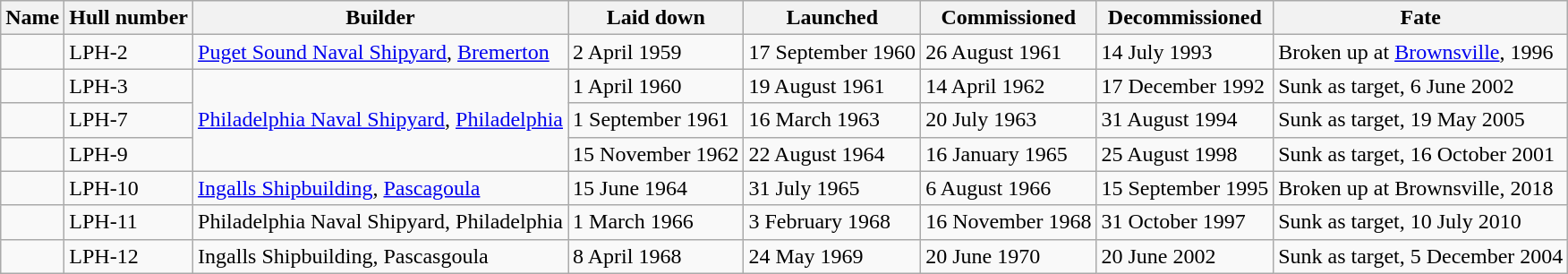<table class="wikitable">
<tr>
<th>Name</th>
<th>Hull number</th>
<th>Builder</th>
<th>Laid down</th>
<th>Launched</th>
<th>Commissioned</th>
<th>Decommissioned</th>
<th>Fate</th>
</tr>
<tr>
<td></td>
<td>LPH-2</td>
<td><a href='#'>Puget Sound Naval Shipyard</a>, <a href='#'>Bremerton</a></td>
<td>2 April 1959</td>
<td>17 September 1960</td>
<td>26 August 1961</td>
<td>14 July 1993</td>
<td>Broken up at <a href='#'>Brownsville</a>, 1996</td>
</tr>
<tr>
<td></td>
<td>LPH-3</td>
<td rowspan=3><a href='#'>Philadelphia Naval Shipyard</a>, <a href='#'>Philadelphia</a></td>
<td>1 April 1960</td>
<td>19 August 1961</td>
<td>14 April 1962</td>
<td>17 December 1992</td>
<td>Sunk as target, 6 June 2002</td>
</tr>
<tr>
<td></td>
<td>LPH-7</td>
<td>1 September 1961</td>
<td>16 March 1963</td>
<td>20 July 1963</td>
<td>31 August 1994</td>
<td>Sunk as target, 19 May 2005</td>
</tr>
<tr>
<td></td>
<td>LPH-9</td>
<td>15 November 1962</td>
<td>22 August 1964</td>
<td>16 January 1965</td>
<td>25 August 1998</td>
<td>Sunk as target, 16 October 2001</td>
</tr>
<tr>
<td></td>
<td>LPH-10</td>
<td><a href='#'>Ingalls Shipbuilding</a>, <a href='#'>Pascagoula</a></td>
<td>15 June 1964</td>
<td>31 July 1965</td>
<td>6 August 1966</td>
<td>15 September 1995</td>
<td>Broken up at Brownsville, 2018</td>
</tr>
<tr>
<td></td>
<td>LPH-11</td>
<td>Philadelphia Naval Shipyard, Philadelphia</td>
<td>1 March 1966</td>
<td>3 February 1968</td>
<td>16 November 1968</td>
<td>31 October 1997</td>
<td>Sunk as target, 10 July 2010</td>
</tr>
<tr>
<td></td>
<td>LPH-12</td>
<td>Ingalls Shipbuilding, Pascasgoula</td>
<td>8 April 1968</td>
<td>24 May 1969</td>
<td>20 June 1970</td>
<td>20 June 2002</td>
<td>Sunk as target, 5 December 2004</td>
</tr>
</table>
